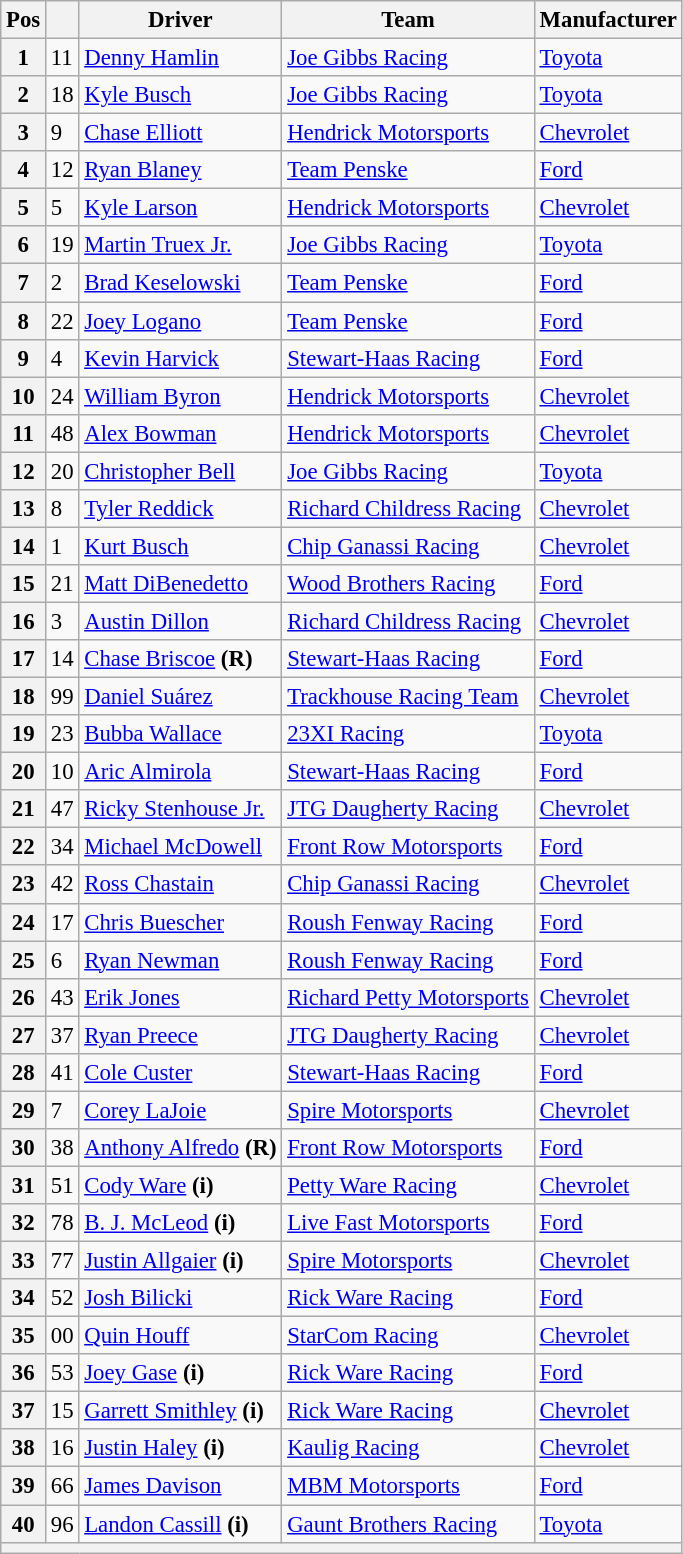<table class="wikitable" style="font-size:95%">
<tr>
<th>Pos</th>
<th></th>
<th>Driver</th>
<th>Team</th>
<th>Manufacturer</th>
</tr>
<tr>
<th>1</th>
<td>11</td>
<td><a href='#'>Denny Hamlin</a></td>
<td><a href='#'>Joe Gibbs Racing</a></td>
<td><a href='#'>Toyota</a></td>
</tr>
<tr>
<th>2</th>
<td>18</td>
<td><a href='#'>Kyle Busch</a></td>
<td><a href='#'>Joe Gibbs Racing</a></td>
<td><a href='#'>Toyota</a></td>
</tr>
<tr>
<th>3</th>
<td>9</td>
<td><a href='#'>Chase Elliott</a></td>
<td><a href='#'>Hendrick Motorsports</a></td>
<td><a href='#'>Chevrolet</a></td>
</tr>
<tr>
<th>4</th>
<td>12</td>
<td><a href='#'>Ryan Blaney</a></td>
<td><a href='#'>Team Penske</a></td>
<td><a href='#'>Ford</a></td>
</tr>
<tr>
<th>5</th>
<td>5</td>
<td><a href='#'>Kyle Larson</a></td>
<td><a href='#'>Hendrick Motorsports</a></td>
<td><a href='#'>Chevrolet</a></td>
</tr>
<tr>
<th>6</th>
<td>19</td>
<td><a href='#'>Martin Truex Jr.</a></td>
<td><a href='#'>Joe Gibbs Racing</a></td>
<td><a href='#'>Toyota</a></td>
</tr>
<tr>
<th>7</th>
<td>2</td>
<td><a href='#'>Brad Keselowski</a></td>
<td><a href='#'>Team Penske</a></td>
<td><a href='#'>Ford</a></td>
</tr>
<tr>
<th>8</th>
<td>22</td>
<td><a href='#'>Joey Logano</a></td>
<td><a href='#'>Team Penske</a></td>
<td><a href='#'>Ford</a></td>
</tr>
<tr>
<th>9</th>
<td>4</td>
<td><a href='#'>Kevin Harvick</a></td>
<td><a href='#'>Stewart-Haas Racing</a></td>
<td><a href='#'>Ford</a></td>
</tr>
<tr>
<th>10</th>
<td>24</td>
<td><a href='#'>William Byron</a></td>
<td><a href='#'>Hendrick Motorsports</a></td>
<td><a href='#'>Chevrolet</a></td>
</tr>
<tr>
<th>11</th>
<td>48</td>
<td><a href='#'>Alex Bowman</a></td>
<td><a href='#'>Hendrick Motorsports</a></td>
<td><a href='#'>Chevrolet</a></td>
</tr>
<tr>
<th>12</th>
<td>20</td>
<td><a href='#'>Christopher Bell</a></td>
<td><a href='#'>Joe Gibbs Racing</a></td>
<td><a href='#'>Toyota</a></td>
</tr>
<tr>
<th>13</th>
<td>8</td>
<td><a href='#'>Tyler Reddick</a></td>
<td><a href='#'>Richard Childress Racing</a></td>
<td><a href='#'>Chevrolet</a></td>
</tr>
<tr>
<th>14</th>
<td>1</td>
<td><a href='#'>Kurt Busch</a></td>
<td><a href='#'>Chip Ganassi Racing</a></td>
<td><a href='#'>Chevrolet</a></td>
</tr>
<tr>
<th>15</th>
<td>21</td>
<td><a href='#'>Matt DiBenedetto</a></td>
<td><a href='#'>Wood Brothers Racing</a></td>
<td><a href='#'>Ford</a></td>
</tr>
<tr>
<th>16</th>
<td>3</td>
<td><a href='#'>Austin Dillon</a></td>
<td><a href='#'>Richard Childress Racing</a></td>
<td><a href='#'>Chevrolet</a></td>
</tr>
<tr>
<th>17</th>
<td>14</td>
<td><a href='#'>Chase Briscoe</a> <strong>(R)</strong></td>
<td><a href='#'>Stewart-Haas Racing</a></td>
<td><a href='#'>Ford</a></td>
</tr>
<tr>
<th>18</th>
<td>99</td>
<td><a href='#'>Daniel Suárez</a></td>
<td><a href='#'>Trackhouse Racing Team</a></td>
<td><a href='#'>Chevrolet</a></td>
</tr>
<tr>
<th>19</th>
<td>23</td>
<td><a href='#'>Bubba Wallace</a></td>
<td><a href='#'>23XI Racing</a></td>
<td><a href='#'>Toyota</a></td>
</tr>
<tr>
<th>20</th>
<td>10</td>
<td><a href='#'>Aric Almirola</a></td>
<td><a href='#'>Stewart-Haas Racing</a></td>
<td><a href='#'>Ford</a></td>
</tr>
<tr>
<th>21</th>
<td>47</td>
<td><a href='#'>Ricky Stenhouse Jr.</a></td>
<td><a href='#'>JTG Daugherty Racing</a></td>
<td><a href='#'>Chevrolet</a></td>
</tr>
<tr>
<th>22</th>
<td>34</td>
<td><a href='#'>Michael McDowell</a></td>
<td><a href='#'>Front Row Motorsports</a></td>
<td><a href='#'>Ford</a></td>
</tr>
<tr>
<th>23</th>
<td>42</td>
<td><a href='#'>Ross Chastain</a></td>
<td><a href='#'>Chip Ganassi Racing</a></td>
<td><a href='#'>Chevrolet</a></td>
</tr>
<tr>
<th>24</th>
<td>17</td>
<td><a href='#'>Chris Buescher</a></td>
<td><a href='#'>Roush Fenway Racing</a></td>
<td><a href='#'>Ford</a></td>
</tr>
<tr>
<th>25</th>
<td>6</td>
<td><a href='#'>Ryan Newman</a></td>
<td><a href='#'>Roush Fenway Racing</a></td>
<td><a href='#'>Ford</a></td>
</tr>
<tr>
<th>26</th>
<td>43</td>
<td><a href='#'>Erik Jones</a></td>
<td><a href='#'>Richard Petty Motorsports</a></td>
<td><a href='#'>Chevrolet</a></td>
</tr>
<tr>
<th>27</th>
<td>37</td>
<td><a href='#'>Ryan Preece</a></td>
<td><a href='#'>JTG Daugherty Racing</a></td>
<td><a href='#'>Chevrolet</a></td>
</tr>
<tr>
<th>28</th>
<td>41</td>
<td><a href='#'>Cole Custer</a></td>
<td><a href='#'>Stewart-Haas Racing</a></td>
<td><a href='#'>Ford</a></td>
</tr>
<tr>
<th>29</th>
<td>7</td>
<td><a href='#'>Corey LaJoie</a></td>
<td><a href='#'>Spire Motorsports</a></td>
<td><a href='#'>Chevrolet</a></td>
</tr>
<tr>
<th>30</th>
<td>38</td>
<td><a href='#'>Anthony Alfredo</a> <strong>(R)</strong></td>
<td><a href='#'>Front Row Motorsports</a></td>
<td><a href='#'>Ford</a></td>
</tr>
<tr>
<th>31</th>
<td>51</td>
<td><a href='#'>Cody Ware</a> <strong>(i)</strong></td>
<td><a href='#'>Petty Ware Racing</a></td>
<td><a href='#'>Chevrolet</a></td>
</tr>
<tr>
<th>32</th>
<td>78</td>
<td><a href='#'>B. J. McLeod</a> <strong>(i)</strong></td>
<td><a href='#'>Live Fast Motorsports</a></td>
<td><a href='#'>Ford</a></td>
</tr>
<tr>
<th>33</th>
<td>77</td>
<td><a href='#'>Justin Allgaier</a> <strong>(i)</strong></td>
<td><a href='#'>Spire Motorsports</a></td>
<td><a href='#'>Chevrolet</a></td>
</tr>
<tr>
<th>34</th>
<td>52</td>
<td><a href='#'>Josh Bilicki</a></td>
<td><a href='#'>Rick Ware Racing</a></td>
<td><a href='#'>Ford</a></td>
</tr>
<tr>
<th>35</th>
<td>00</td>
<td><a href='#'>Quin Houff</a></td>
<td><a href='#'>StarCom Racing</a></td>
<td><a href='#'>Chevrolet</a></td>
</tr>
<tr>
<th>36</th>
<td>53</td>
<td><a href='#'>Joey Gase</a> <strong>(i)</strong></td>
<td><a href='#'>Rick Ware Racing</a></td>
<td><a href='#'>Ford</a></td>
</tr>
<tr>
<th>37</th>
<td>15</td>
<td><a href='#'>Garrett Smithley</a> <strong>(i)</strong></td>
<td><a href='#'>Rick Ware Racing</a></td>
<td><a href='#'>Chevrolet</a></td>
</tr>
<tr>
<th>38</th>
<td>16</td>
<td><a href='#'>Justin Haley</a> <strong>(i)</strong></td>
<td><a href='#'>Kaulig Racing</a></td>
<td><a href='#'>Chevrolet</a></td>
</tr>
<tr>
<th>39</th>
<td>66</td>
<td><a href='#'>James Davison</a></td>
<td><a href='#'>MBM Motorsports</a></td>
<td><a href='#'>Ford</a></td>
</tr>
<tr>
<th>40</th>
<td>96</td>
<td><a href='#'>Landon Cassill</a> <strong>(i)</strong></td>
<td><a href='#'>Gaunt Brothers Racing</a></td>
<td><a href='#'>Toyota</a></td>
</tr>
<tr>
<th colspan="7"></th>
</tr>
</table>
